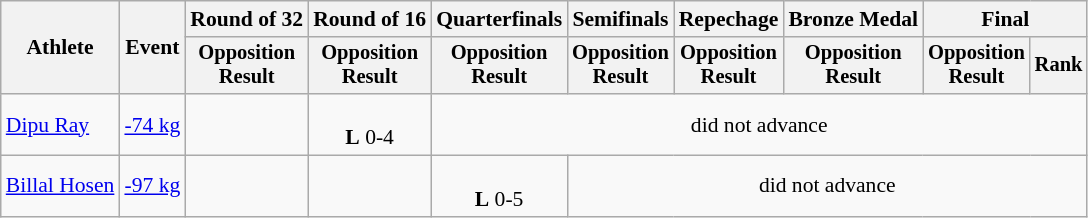<table class="wikitable" style="font-size:90%">
<tr>
<th rowspan=2>Athlete</th>
<th rowspan=2>Event</th>
<th>Round of 32</th>
<th>Round of 16</th>
<th>Quarterfinals</th>
<th>Semifinals</th>
<th>Repechage</th>
<th>Bronze Medal</th>
<th colspan=2>Final</th>
</tr>
<tr style="font-size:95%">
<th>Opposition<br>Result</th>
<th>Opposition<br>Result</th>
<th>Opposition<br>Result</th>
<th>Opposition<br>Result</th>
<th>Opposition<br>Result</th>
<th>Opposition<br>Result</th>
<th>Opposition<br>Result</th>
<th>Rank</th>
</tr>
<tr align=center>
<td align=left><a href='#'>Dipu Ray</a></td>
<td align=left><a href='#'>-74 kg</a></td>
<td></td>
<td><br><strong>L</strong> 0-4</td>
<td colspan=6>did not advance</td>
</tr>
<tr align=center>
<td align=left><a href='#'>Billal Hosen</a></td>
<td align=left><a href='#'>-97 kg</a></td>
<td></td>
<td></td>
<td><br><strong>L</strong> 0-5</td>
<td colspan=5>did not advance</td>
</tr>
</table>
